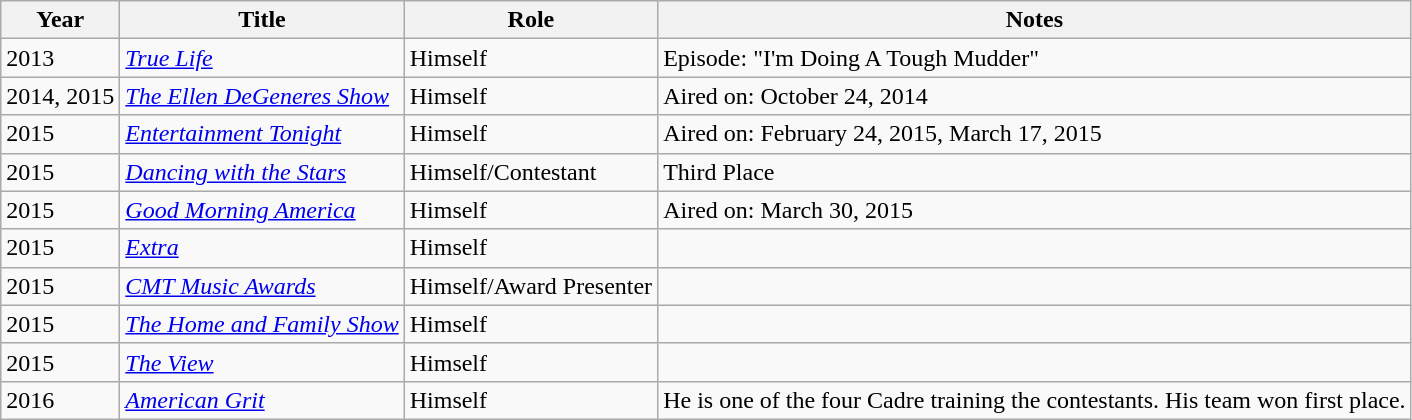<table class="wikitable sortable">
<tr>
<th scope="col">Year</th>
<th scope="col">Title</th>
<th scope="col">Role</th>
<th scope="col" class="unsortable">Notes</th>
</tr>
<tr>
<td>2013</td>
<td><em><a href='#'>True Life</a></em></td>
<td>Himself</td>
<td>Episode: "I'm Doing A Tough Mudder"</td>
</tr>
<tr>
<td>2014, 2015</td>
<td><em><a href='#'>The Ellen DeGeneres Show</a></em></td>
<td>Himself</td>
<td>Aired on: October 24, 2014</td>
</tr>
<tr>
<td>2015</td>
<td><em><a href='#'>Entertainment Tonight</a></em></td>
<td>Himself</td>
<td>Aired on: February 24, 2015, March 17, 2015</td>
</tr>
<tr>
<td>2015</td>
<td><em><a href='#'>Dancing with the Stars</a></em></td>
<td>Himself/Contestant</td>
<td>Third Place</td>
</tr>
<tr>
<td>2015</td>
<td><em><a href='#'>Good Morning America</a></em></td>
<td>Himself</td>
<td>Aired on: March 30, 2015</td>
</tr>
<tr>
<td>2015</td>
<td><em><a href='#'>Extra</a></em></td>
<td>Himself</td>
<td></td>
</tr>
<tr>
<td>2015</td>
<td><em><a href='#'>CMT Music Awards</a></em></td>
<td>Himself/Award Presenter</td>
<td></td>
</tr>
<tr>
<td>2015</td>
<td><em><a href='#'>The Home and Family Show</a></em></td>
<td>Himself</td>
<td></td>
</tr>
<tr>
<td>2015</td>
<td><em><a href='#'>The View</a></em></td>
<td>Himself</td>
<td></td>
</tr>
<tr>
<td>2016</td>
<td><em><a href='#'>American Grit</a></em></td>
<td>Himself</td>
<td>He is one of the four Cadre training the contestants. His team won first place.</td>
</tr>
</table>
